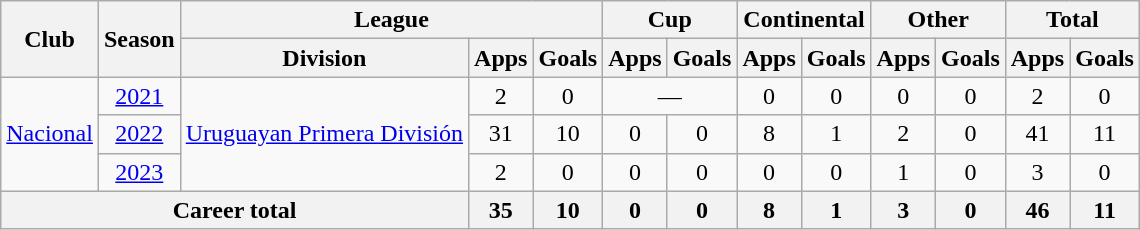<table class="wikitable" Style="text-align: center">
<tr>
<th rowspan="2">Club</th>
<th rowspan="2">Season</th>
<th colspan="3">League</th>
<th colspan="2">Cup</th>
<th colspan="2">Continental</th>
<th colspan="2">Other</th>
<th colspan="2">Total</th>
</tr>
<tr>
<th>Division</th>
<th>Apps</th>
<th>Goals</th>
<th>Apps</th>
<th>Goals</th>
<th>Apps</th>
<th>Goals</th>
<th>Apps</th>
<th>Goals</th>
<th>Apps</th>
<th>Goals</th>
</tr>
<tr>
<td rowspan="3"><a href='#'>Nacional</a></td>
<td><a href='#'>2021</a></td>
<td rowspan="3"><a href='#'>Uruguayan Primera División</a></td>
<td>2</td>
<td>0</td>
<td colspan="2">—</td>
<td>0</td>
<td>0</td>
<td>0</td>
<td>0</td>
<td>2</td>
<td>0</td>
</tr>
<tr>
<td><a href='#'>2022</a></td>
<td>31</td>
<td>10</td>
<td>0</td>
<td>0</td>
<td>8</td>
<td>1</td>
<td>2</td>
<td>0</td>
<td>41</td>
<td>11</td>
</tr>
<tr>
<td><a href='#'>2023</a></td>
<td>2</td>
<td>0</td>
<td>0</td>
<td>0</td>
<td>0</td>
<td>0</td>
<td>1</td>
<td>0</td>
<td>3</td>
<td>0</td>
</tr>
<tr>
<th colspan="3">Career total</th>
<th>35</th>
<th>10</th>
<th>0</th>
<th>0</th>
<th>8</th>
<th>1</th>
<th>3</th>
<th>0</th>
<th>46</th>
<th>11</th>
</tr>
</table>
